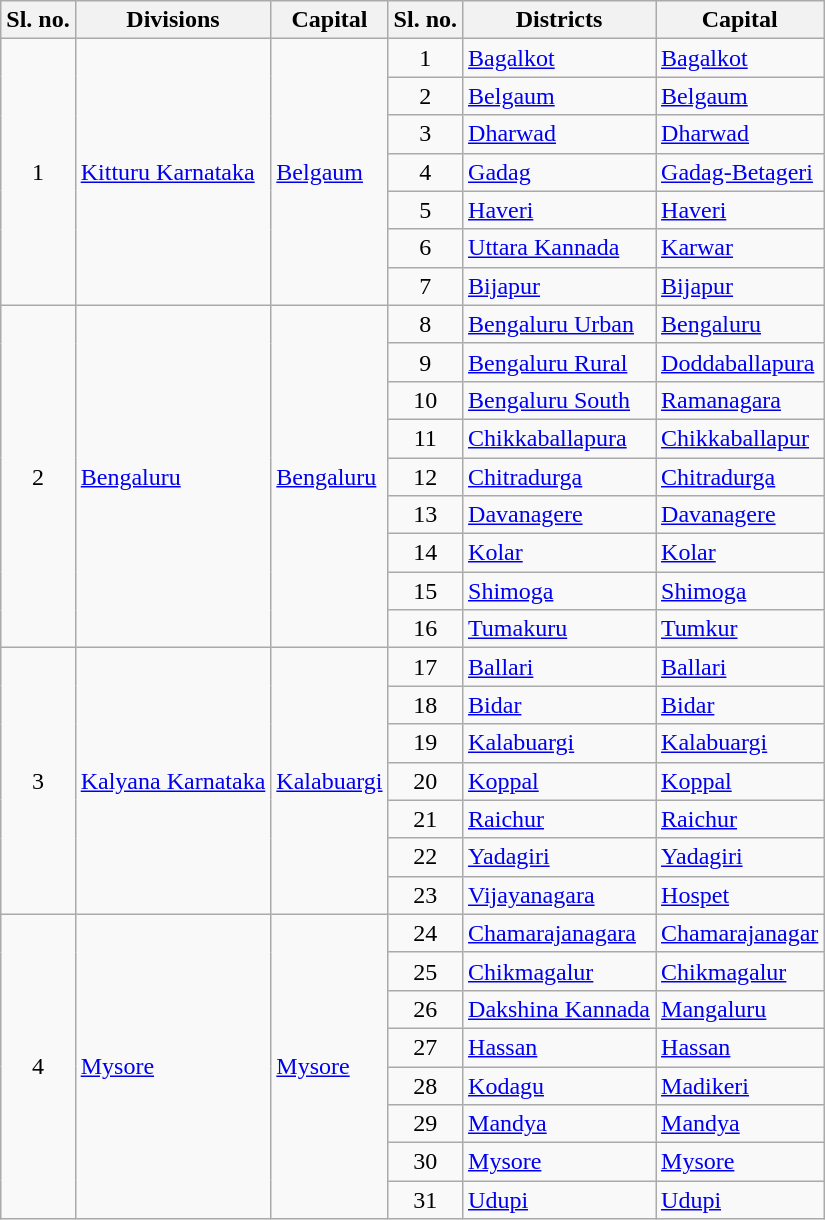<table class="wikitable">
<tr>
<th>Sl. no.</th>
<th>Divisions</th>
<th>Capital</th>
<th>Sl. no.</th>
<th>Districts</th>
<th>Capital</th>
</tr>
<tr>
<td rowspan="7" style="text-align: center">1</td>
<td rowspan="7"><a href='#'>Kitturu Karnataka</a></td>
<td rowspan="7"><a href='#'>Belgaum</a></td>
<td style="text-align: center">1</td>
<td><a href='#'>Bagalkot</a></td>
<td><a href='#'>Bagalkot</a></td>
</tr>
<tr>
<td style="text-align: center">2</td>
<td><a href='#'>Belgaum</a></td>
<td><a href='#'>Belgaum</a></td>
</tr>
<tr>
<td style="text-align: center">3</td>
<td><a href='#'>Dharwad</a></td>
<td><a href='#'>Dharwad</a></td>
</tr>
<tr>
<td style="text-align: center">4</td>
<td><a href='#'>Gadag</a></td>
<td><a href='#'>Gadag-Betageri</a></td>
</tr>
<tr>
<td style="text-align: center">5</td>
<td><a href='#'>Haveri</a></td>
<td><a href='#'>Haveri</a></td>
</tr>
<tr>
<td style="text-align: center">6</td>
<td><a href='#'>Uttara Kannada</a></td>
<td><a href='#'>Karwar</a></td>
</tr>
<tr>
<td style="text-align: center">7</td>
<td><a href='#'>Bijapur</a></td>
<td><a href='#'>Bijapur</a></td>
</tr>
<tr>
<td rowspan="9" style="text-align: center">2</td>
<td rowspan="9"><a href='#'>Bengaluru</a></td>
<td rowspan="9"><a href='#'>Bengaluru</a></td>
<td style="text-align: center">8</td>
<td><a href='#'>Bengaluru Urban</a></td>
<td><a href='#'>Bengaluru</a></td>
</tr>
<tr>
<td style="text-align: center">9</td>
<td><a href='#'>Bengaluru Rural</a></td>
<td><a href='#'>Doddaballapura</a></td>
</tr>
<tr>
<td style="text-align: center">10</td>
<td><a href='#'>Bengaluru South</a></td>
<td><a href='#'>Ramanagara</a></td>
</tr>
<tr>
<td style="text-align: center">11</td>
<td><a href='#'>Chikkaballapura</a></td>
<td><a href='#'>Chikkaballapur</a></td>
</tr>
<tr>
<td style="text-align: center">12</td>
<td><a href='#'>Chitradurga</a></td>
<td><a href='#'>Chitradurga</a></td>
</tr>
<tr>
<td style="text-align: center">13</td>
<td><a href='#'>Davanagere</a></td>
<td><a href='#'>Davanagere</a></td>
</tr>
<tr>
<td style="text-align: center">14</td>
<td><a href='#'>Kolar</a></td>
<td><a href='#'>Kolar</a></td>
</tr>
<tr>
<td style="text-align: center">15</td>
<td><a href='#'>Shimoga</a></td>
<td><a href='#'>Shimoga</a></td>
</tr>
<tr>
<td style="text-align: center">16</td>
<td><a href='#'>Tumakuru</a></td>
<td><a href='#'>Tumkur</a></td>
</tr>
<tr>
<td rowspan="7" style="text-align: center">3</td>
<td rowspan="7"><a href='#'>Kalyana Karnataka</a></td>
<td rowspan="7"><a href='#'>Kalabuargi</a></td>
<td style="text-align: center">17</td>
<td><a href='#'>Ballari</a></td>
<td><a href='#'>Ballari</a></td>
</tr>
<tr>
<td style="text-align: center">18</td>
<td><a href='#'>Bidar</a></td>
<td><a href='#'>Bidar</a></td>
</tr>
<tr>
<td style="text-align: center">19</td>
<td><a href='#'>Kalabuargi</a></td>
<td><a href='#'>Kalabuargi</a></td>
</tr>
<tr>
<td style="text-align: center">20</td>
<td><a href='#'>Koppal</a></td>
<td><a href='#'>Koppal</a></td>
</tr>
<tr>
<td style="text-align: center">21</td>
<td><a href='#'>Raichur</a></td>
<td><a href='#'>Raichur</a></td>
</tr>
<tr>
<td style="text-align: center">22</td>
<td><a href='#'>Yadagiri</a></td>
<td><a href='#'>Yadagiri</a></td>
</tr>
<tr>
<td style="text-align: center">23</td>
<td><a href='#'>Vijayanagara</a></td>
<td><a href='#'>Hospet</a></td>
</tr>
<tr>
<td rowspan="8" style="text-align: center">4</td>
<td rowspan="8"><a href='#'>Mysore</a></td>
<td rowspan="8"><a href='#'>Mysore</a></td>
<td style="text-align: center">24</td>
<td><a href='#'>Chamarajanagara</a></td>
<td><a href='#'>Chamarajanagar</a></td>
</tr>
<tr>
<td style="text-align: center">25</td>
<td><a href='#'>Chikmagalur</a></td>
<td><a href='#'>Chikmagalur</a></td>
</tr>
<tr>
<td style="text-align: center">26</td>
<td><a href='#'>Dakshina Kannada</a></td>
<td><a href='#'>Mangaluru</a></td>
</tr>
<tr>
<td style="text-align: center">27</td>
<td><a href='#'>Hassan</a></td>
<td><a href='#'>Hassan</a></td>
</tr>
<tr>
<td style="text-align: center">28</td>
<td><a href='#'>Kodagu</a></td>
<td><a href='#'>Madikeri</a></td>
</tr>
<tr>
<td style="text-align: center">29</td>
<td><a href='#'>Mandya</a></td>
<td><a href='#'>Mandya</a></td>
</tr>
<tr>
<td style="text-align: center">30</td>
<td><a href='#'>Mysore</a></td>
<td><a href='#'>Mysore</a></td>
</tr>
<tr>
<td style="text-align: center">31</td>
<td><a href='#'>Udupi</a></td>
<td><a href='#'>Udupi</a></td>
</tr>
</table>
